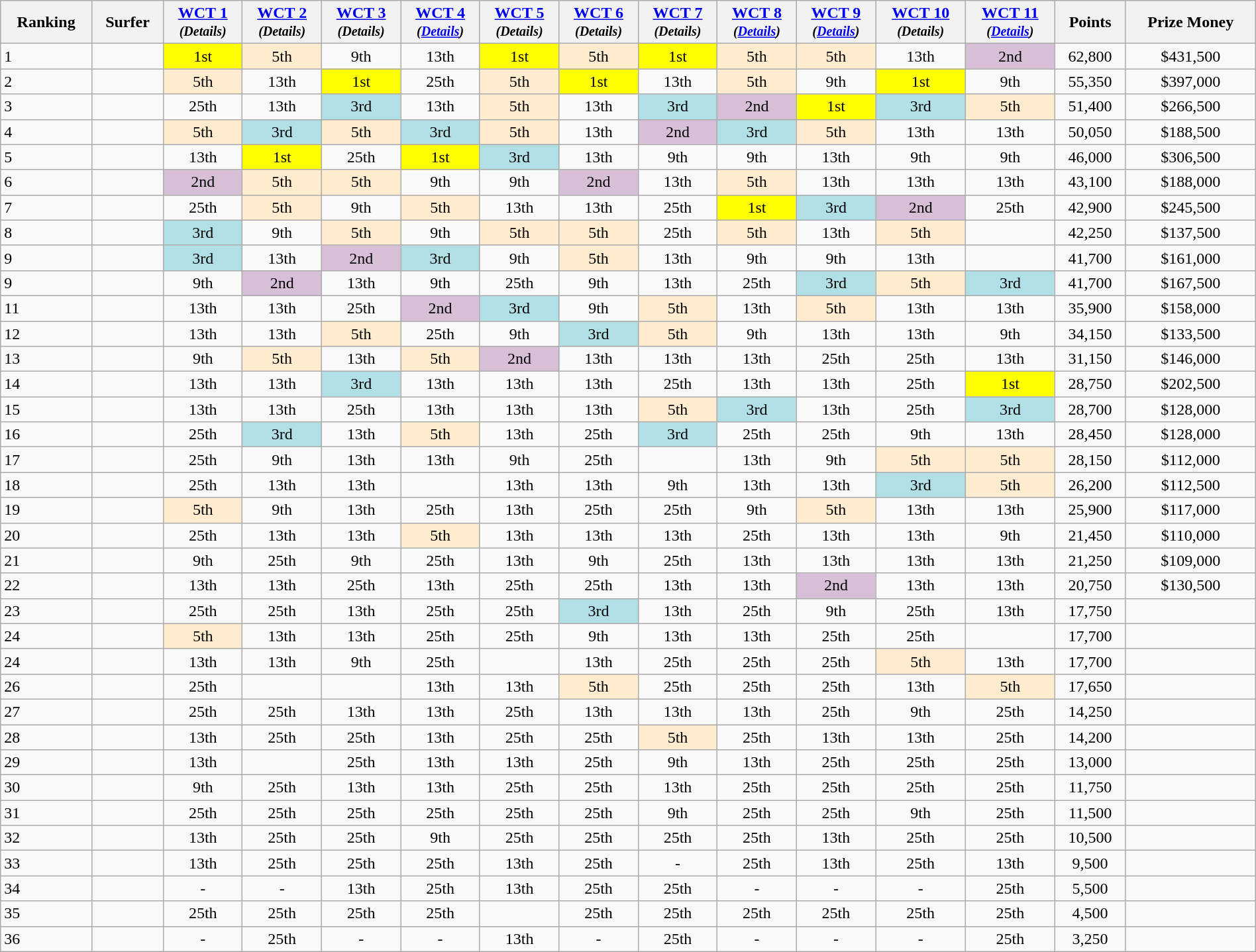<table class="wikitable" style="width:100%; text-align: center">
<tr>
<th>Ranking</th>
<th>Surfer</th>
<th><a href='#'>WCT 1</a> <br> <small><em>(Details)</em></small></th>
<th><a href='#'>WCT 2</a> <br> <small><em>(Details)</em></small></th>
<th><a href='#'>WCT 3</a> <br> <small><em>(Details)</em></small></th>
<th><a href='#'>WCT 4</a> <br> <small><em>(<a href='#'>Details</a>)</em></small></th>
<th><a href='#'>WCT 5</a> <br> <small><em>(Details)</em></small></th>
<th><a href='#'>WCT 6</a> <br> <small><em>(Details)</em></small></th>
<th><a href='#'>WCT 7</a> <br> <small><em>(Details)</em></small></th>
<th><a href='#'>WCT 8</a> <br> <small><em>(<a href='#'>Details</a>)</em></small></th>
<th><a href='#'>WCT 9</a> <br> <small><em>(<a href='#'>Details</a>)</em></small></th>
<th><a href='#'>WCT 10</a> <br> <small><em>(Details)</em></small></th>
<th><a href='#'>WCT 11</a> <br> <small><em>(<a href='#'>Details</a>)</em></small></th>
<th>Points</th>
<th>Prize Money</th>
</tr>
<tr>
<td align=left>1</td>
<td align=left></td>
<td style="text-align:center" Bgcolor=Yellow>1st</td>
<td style="text-align:center;background:#ffebcd">5th</td>
<td align=center>9th</td>
<td align=center>13th</td>
<td style="text-align:center" Bgcolor=Yellow>1st</td>
<td style="text-align:center;background:#ffebcd">5th</td>
<td style="text-align:center" Bgcolor=Yellow>1st</td>
<td style="text-align:center;background:#ffebcd">5th</td>
<td style="text-align:center;background:#ffebcd">5th</td>
<td align=center>13th</td>
<td style="text-align:center" Bgcolor=thistle>2nd</td>
<td align=center>62,800</td>
<td align=center>$431,500</td>
</tr>
<tr>
<td align=left>2</td>
<td align=left></td>
<td style="text-align:center;background:#ffebcd">5th</td>
<td align=center>13th</td>
<td style="text-align:center" Bgcolor=Yellow>1st</td>
<td align=center>25th</td>
<td style="text-align:center;background:#ffebcd">5th</td>
<td style="text-align:center" Bgcolor=Yellow>1st</td>
<td align=center>13th</td>
<td style="text-align:center;background:#ffebcd">5th</td>
<td align=center>9th</td>
<td style="text-align:center" Bgcolor=Yellow>1st</td>
<td align=center>9th</td>
<td align=center>55,350</td>
<td align=center>$397,000</td>
</tr>
<tr>
<td align=left>3</td>
<td align=left></td>
<td align=center>25th</td>
<td align=center>13th</td>
<td style="text-align:center;background:#B0E0E6">3rd</td>
<td align=center>13th</td>
<td style="text-align:center;background:#ffebcd">5th</td>
<td align=center>13th</td>
<td style="text-align:center;background:#B0E0E6">3rd</td>
<td style="text-align:center" Bgcolor=thistle>2nd</td>
<td style="text-align:center" Bgcolor=Yellow>1st</td>
<td style="text-align:center;background:#B0E0E6">3rd</td>
<td style="text-align:center;background:#ffebcd">5th</td>
<td align=center>51,400</td>
<td align=center>$266,500</td>
</tr>
<tr>
<td align=left>4</td>
<td align=left></td>
<td style="text-align:center;background:#ffebcd">5th</td>
<td style="text-align:center;background:#B0E0E6">3rd</td>
<td style="text-align:center;background:#ffebcd">5th</td>
<td style="text-align:center;background:#B0E0E6">3rd</td>
<td style="text-align:center;background:#ffebcd">5th</td>
<td align=center>13th</td>
<td style="text-align:center" Bgcolor=thistle>2nd</td>
<td style="text-align:center;background:#B0E0E6">3rd</td>
<td style="text-align:center;background:#ffebcd">5th</td>
<td align=center>13th</td>
<td align=center>13th</td>
<td align=center>50,050</td>
<td align=center>$188,500</td>
</tr>
<tr>
<td align=left>5</td>
<td align=left></td>
<td align=center>13th</td>
<td style="text-align:center" Bgcolor=Yellow>1st</td>
<td align=center>25th</td>
<td style="text-align:center" Bgcolor=Yellow>1st</td>
<td style="text-align:center;background:#B0E0E6">3rd</td>
<td align=center>13th</td>
<td align=center>9th</td>
<td align=center>9th</td>
<td align=center>13th</td>
<td align=center>9th</td>
<td align=center>9th</td>
<td align=center>46,000</td>
<td align=center>$306,500</td>
</tr>
<tr>
<td align=left>6</td>
<td align=left></td>
<td style="text-align:center" Bgcolor=thistle>2nd</td>
<td style="text-align:center;background:#ffebcd">5th</td>
<td style="text-align:center;background:#ffebcd">5th</td>
<td align=center>9th</td>
<td align=center>9th</td>
<td style="text-align:center" Bgcolor=thistle>2nd</td>
<td align=center>13th</td>
<td style="text-align:center;background:#ffebcd">5th</td>
<td align=center>13th</td>
<td align=center>13th</td>
<td align=center>13th</td>
<td align=center>43,100</td>
<td align=center>$188,000</td>
</tr>
<tr>
<td align=left>7</td>
<td align=left></td>
<td align=center>25th</td>
<td style="text-align:center;background:#ffebcd">5th</td>
<td align=center>9th</td>
<td style="text-align:center;background:#ffebcd">5th</td>
<td align=center>13th</td>
<td align=center>13th</td>
<td align=center>25th</td>
<td style="text-align:center" Bgcolor=Yellow>1st</td>
<td style="text-align:center;background:#B0E0E6">3rd</td>
<td style="text-align:center" Bgcolor=thistle>2nd</td>
<td align=center>25th</td>
<td align=center>42,900</td>
<td align=center>$245,500</td>
</tr>
<tr>
<td align=left>8</td>
<td align=left></td>
<td style="text-align:center;background:#B0E0E6">3rd</td>
<td align=center>9th</td>
<td style="text-align:center;background:#ffebcd">5th</td>
<td align=center>9th</td>
<td style="text-align:center;background:#ffebcd">5th</td>
<td style="text-align:center;background:#ffebcd">5th</td>
<td align=center>25th</td>
<td style="text-align:center;background:#ffebcd">5th</td>
<td align=center>13th</td>
<td style="text-align:center;background:#ffebcd">5th</td>
<td><strong></strong></td>
<td align=center>42,250</td>
<td align=center>$137,500</td>
</tr>
<tr>
<td align=left>9</td>
<td align=left></td>
<td style="text-align:center;background:#B0E0E6">3rd</td>
<td align=center>13th</td>
<td style="text-align:center" Bgcolor=thistle>2nd</td>
<td style="text-align:center;background:#B0E0E6">3rd</td>
<td align=center>9th</td>
<td style="text-align:center;background:#ffebcd">5th</td>
<td align=center>13th</td>
<td align=center>9th</td>
<td align=center>9th</td>
<td align=center>13th</td>
<td><strong></strong></td>
<td align=center>41,700</td>
<td align=center>$161,000</td>
</tr>
<tr>
<td align=left>9</td>
<td align=left></td>
<td align=center>9th</td>
<td style="text-align:center" Bgcolor=thistle>2nd</td>
<td align=center>13th</td>
<td align=center>9th</td>
<td align=center>25th</td>
<td align=center>9th</td>
<td align=center>13th</td>
<td align=center>25th</td>
<td style="text-align:center;background:#B0E0E6">3rd</td>
<td style="text-align:center;background:#ffebcd">5th</td>
<td style="text-align:center;background:#B0E0E6">3rd</td>
<td align=center>41,700</td>
<td align=center>$167,500</td>
</tr>
<tr>
<td align=left>11</td>
<td align=left></td>
<td align=center>13th</td>
<td align=center>13th</td>
<td align=center>25th</td>
<td style="text-align:center" Bgcolor=thistle>2nd</td>
<td style="text-align:center;background:#B0E0E6">3rd</td>
<td align=center>9th</td>
<td style="text-align:center;background:#ffebcd">5th</td>
<td align=center>13th</td>
<td style="text-align:center;background:#ffebcd">5th</td>
<td align=center>13th</td>
<td align=center>13th</td>
<td align=center>35,900</td>
<td align=center>$158,000</td>
</tr>
<tr>
<td align=left>12</td>
<td align=left></td>
<td align=center>13th</td>
<td align=center>13th</td>
<td style="text-align:center;background:#ffebcd">5th</td>
<td align=center>25th</td>
<td align=center>9th</td>
<td style="text-align:center;background:#B0E0E6">3rd</td>
<td style="text-align:center;background:#ffebcd">5th</td>
<td align=center>9th</td>
<td align=center>13th</td>
<td align=center>13th</td>
<td align=center>9th</td>
<td align=center>34,150</td>
<td align=center>$133,500</td>
</tr>
<tr>
<td align=left>13</td>
<td align=left></td>
<td align=center>9th</td>
<td style="text-align:center;background:#ffebcd">5th</td>
<td align=center>13th</td>
<td style="text-align:center;background:#ffebcd">5th</td>
<td style="text-align:center" Bgcolor=thistle>2nd</td>
<td align=center>13th</td>
<td align=center>13th</td>
<td align=center>13th</td>
<td align=center>25th</td>
<td align=center>25th</td>
<td align=center>13th</td>
<td align=center>31,150</td>
<td align=center>$146,000</td>
</tr>
<tr>
<td align=left>14</td>
<td align=left></td>
<td align=center>13th</td>
<td align=center>13th</td>
<td style="text-align:center;background:#B0E0E6">3rd</td>
<td align=center>13th</td>
<td align=center>13th</td>
<td align=center>13th</td>
<td align=center>25th</td>
<td align=center>13th</td>
<td align=center>13th</td>
<td align=center>25th</td>
<td style="text-align:center" Bgcolor=Yellow>1st</td>
<td align=center>28,750</td>
<td align=center>$202,500</td>
</tr>
<tr>
<td align=left>15</td>
<td align=left></td>
<td align=center>13th</td>
<td align=center>13th</td>
<td align=center>25th</td>
<td align=center>13th</td>
<td align=center>13th</td>
<td align=center>13th</td>
<td style="text-align:center;background:#ffebcd">5th</td>
<td style="text-align:center;background:#B0E0E6">3rd</td>
<td align=center>13th</td>
<td align=center>25th</td>
<td style="text-align:center;background:#B0E0E6">3rd</td>
<td align=center>28,700</td>
<td align=center>$128,000</td>
</tr>
<tr>
<td align=left>16</td>
<td align=left></td>
<td align=center>25th</td>
<td style="text-align:center;background:#B0E0E6">3rd</td>
<td align=center>13th</td>
<td style="text-align:center;background:#ffebcd">5th</td>
<td align=center>13th</td>
<td align=center>25th</td>
<td style="text-align:center;background:#B0E0E6">3rd</td>
<td align=center>25th</td>
<td align=center>25th</td>
<td align=center>9th</td>
<td align=center>13th</td>
<td align=center>28,450</td>
<td align=center>$128,000</td>
</tr>
<tr>
<td align=left>17</td>
<td align=left></td>
<td align=center>25th</td>
<td align=center>9th</td>
<td align=center>13th</td>
<td align=center>13th</td>
<td align=center>9th</td>
<td align=center>25th</td>
<td><strong></strong></td>
<td align=center>13th</td>
<td align=center>9th</td>
<td style="text-align:center;background:#ffebcd">5th</td>
<td style="text-align:center;background:#ffebcd">5th</td>
<td align=center>28,150</td>
<td align=center>$112,000</td>
</tr>
<tr>
<td align=left>18</td>
<td align=left></td>
<td align=center>25th</td>
<td align=center>13th</td>
<td align=center>13th</td>
<td><strong></strong></td>
<td align=center>13th</td>
<td align=center>13th</td>
<td align=center>9th</td>
<td align=center>13th</td>
<td align=center>13th</td>
<td style="text-align:center;background:#B0E0E6">3rd</td>
<td style="text-align:center;background:#ffebcd">5th</td>
<td align=center>26,200</td>
<td align=center>$112,500</td>
</tr>
<tr>
<td align=left>19</td>
<td align=left></td>
<td style="text-align:center;background:#ffebcd">5th</td>
<td align=center>9th</td>
<td align=center>13th</td>
<td align=center>25th</td>
<td align=center>13th</td>
<td align=center>25th</td>
<td align=center>25th</td>
<td align=center>9th</td>
<td style="text-align:center;background:#ffebcd">5th</td>
<td align=center>13th</td>
<td align=center>13th</td>
<td align=center>25,900</td>
<td align=center>$117,000</td>
</tr>
<tr>
<td align=left>20</td>
<td align=left></td>
<td align=center>25th</td>
<td align=center>13th</td>
<td align=center>13th</td>
<td style="text-align:center;background:#ffebcd">5th</td>
<td align=center>13th</td>
<td align=center>13th</td>
<td align=center>13th</td>
<td align=center>25th</td>
<td align=center>13th</td>
<td align=center>13th</td>
<td align=center>9th</td>
<td align=center>21,450</td>
<td align=center>$110,000</td>
</tr>
<tr>
<td align=left>21</td>
<td align=left></td>
<td align=center>9th</td>
<td align=center>25th</td>
<td align=center>9th</td>
<td align=center>25th</td>
<td align=center>13th</td>
<td align=center>9th</td>
<td align=center>25th</td>
<td align=center>13th</td>
<td align=center>13th</td>
<td align=center>13th</td>
<td align=center>13th</td>
<td align=center>21,250</td>
<td align=center>$109,000</td>
</tr>
<tr>
<td align=left>22</td>
<td align=left></td>
<td align=center>13th</td>
<td align=center>13th</td>
<td align=center>25th</td>
<td align=center>13th</td>
<td align=center>25th</td>
<td align=center>25th</td>
<td align=center>13th</td>
<td align=center>13th</td>
<td style="text-align:center" Bgcolor=thistle>2nd</td>
<td align=center>13th</td>
<td align=center>13th</td>
<td align=center>20,750</td>
<td align=center>$130,500</td>
</tr>
<tr>
<td align=left>23</td>
<td align=left></td>
<td align=center>25th</td>
<td align=center>25th</td>
<td align=center>13th</td>
<td align=center>25th</td>
<td align=center>25th</td>
<td style="text-align:center;background:#B0E0E6">3rd</td>
<td align=center>13th</td>
<td align=center>25th</td>
<td align=center>9th</td>
<td align=center>25th</td>
<td align=center>13th</td>
<td align=center>17,750</td>
<td align=center></td>
</tr>
<tr>
<td align=left>24</td>
<td align=left></td>
<td style="text-align:center;background:#ffebcd">5th</td>
<td align=center>13th</td>
<td align=center>13th</td>
<td align=center>25th</td>
<td align=center>25th</td>
<td align=center>9th</td>
<td align=center>13th</td>
<td align=center>13th</td>
<td align=center>25th</td>
<td align=center>25th</td>
<td><strong></strong></td>
<td align=center>17,700</td>
<td align=center></td>
</tr>
<tr>
<td align=left>24</td>
<td align=left></td>
<td align=center>13th</td>
<td align=center>13th</td>
<td align=center>9th</td>
<td align=center>25th</td>
<td><strong></strong></td>
<td align=center>13th</td>
<td align=center>25th</td>
<td align=center>25th</td>
<td align=center>25th</td>
<td style="text-align:center;background:#ffebcd">5th</td>
<td align=center>13th</td>
<td align=center>17,700</td>
<td align=center></td>
</tr>
<tr>
<td align=left>26</td>
<td align=left></td>
<td align=center>25th</td>
<td><strong></strong></td>
<td><strong></strong></td>
<td align=center>13th</td>
<td align=center>13th</td>
<td style="text-align:center;background:#ffebcd">5th</td>
<td align=center>25th</td>
<td align=center>25th</td>
<td align=center>25th</td>
<td align=center>13th</td>
<td style="text-align:center;background:#ffebcd">5th</td>
<td align=center>17,650</td>
<td align=center></td>
</tr>
<tr>
<td align=left>27</td>
<td align=left></td>
<td align=center>25th</td>
<td align=center>25th</td>
<td align=center>13th</td>
<td align=center>13th</td>
<td align=center>25th</td>
<td align=center>13th</td>
<td align=center>13th</td>
<td align=center>13th</td>
<td align=center>25th</td>
<td align=center>9th</td>
<td align=center>25th</td>
<td align=center>14,250</td>
<td align=center></td>
</tr>
<tr>
<td align=left>28</td>
<td align=left></td>
<td align=center>13th</td>
<td align=center>25th</td>
<td align=center>25th</td>
<td align=center>13th</td>
<td align=center>25th</td>
<td align=center>25th</td>
<td style="text-align:center;background:#ffebcd">5th</td>
<td align=center>25th</td>
<td align=center>13th</td>
<td align=center>13th</td>
<td align=center>25th</td>
<td align=center>14,200</td>
<td align=center></td>
</tr>
<tr>
<td align=left>29</td>
<td align=left></td>
<td align=center>13th</td>
<td><strong></strong></td>
<td align=center>25th</td>
<td align=center>13th</td>
<td align=center>13th</td>
<td align=center>25th</td>
<td align=center>9th</td>
<td align=center>13th</td>
<td align=center>25th</td>
<td align=center>25th</td>
<td align=center>25th</td>
<td align=center>13,000</td>
<td align=center></td>
</tr>
<tr>
<td align=left>30</td>
<td align=left></td>
<td align=center>9th</td>
<td align=center>25th</td>
<td align=center>13th</td>
<td align=center>13th</td>
<td align=center>25th</td>
<td align=center>25th</td>
<td align=center>13th</td>
<td align=center>25th</td>
<td align=center>25th</td>
<td align=center>25th</td>
<td align=center>25th</td>
<td align=center>11,750</td>
<td align=center></td>
</tr>
<tr>
<td align=left>31</td>
<td align=left></td>
<td align=center>25th</td>
<td align=center>25th</td>
<td align=center>25th</td>
<td align=center>25th</td>
<td align=center>25th</td>
<td align=center>25th</td>
<td align=center>9th</td>
<td align=center>25th</td>
<td align=center>25th</td>
<td align=center>9th</td>
<td align=center>25th</td>
<td align=center>11,500</td>
<td align=center></td>
</tr>
<tr>
<td align=left>32</td>
<td align=left></td>
<td align=center>13th</td>
<td align=center>25th</td>
<td align=center>25th</td>
<td align=center>9th</td>
<td align=center>25th</td>
<td align=center>25th</td>
<td align=center>25th</td>
<td align=center>25th</td>
<td align=center>13th</td>
<td align=center>25th</td>
<td align=center>25th</td>
<td align=center>10,500</td>
<td align=center></td>
</tr>
<tr>
<td align=left>33</td>
<td align=left></td>
<td align=center>13th</td>
<td align=center>25th</td>
<td align=center>25th</td>
<td align=center>25th</td>
<td align=center>13th</td>
<td align=center>25th</td>
<td align=center>-</td>
<td align=center>25th</td>
<td align=center>13th</td>
<td align=center>25th</td>
<td align=center>13th</td>
<td align=center>9,500</td>
<td align=center></td>
</tr>
<tr>
<td align=left>34</td>
<td align=left></td>
<td align=center>-</td>
<td align=center>-</td>
<td align=center>13th</td>
<td align=center>25th</td>
<td align=center>13th</td>
<td align=center>25th</td>
<td align=center>25th</td>
<td align=center>-</td>
<td align=center>-</td>
<td align=center>-</td>
<td align=center>25th</td>
<td align=center>5,500</td>
<td align=center></td>
</tr>
<tr>
<td align=left>35</td>
<td align=left></td>
<td align=center>25th</td>
<td align=center>25th</td>
<td align=center>25th</td>
<td align=center>25th</td>
<td><strong></strong></td>
<td align=center>25th</td>
<td align=center>25th</td>
<td align=center>25th</td>
<td align=center>25th</td>
<td align=center>25th</td>
<td align=center>25th</td>
<td align=center>4,500</td>
<td align=center></td>
</tr>
<tr>
<td align=left>36</td>
<td align=left></td>
<td align=center>-</td>
<td align=center>25th</td>
<td align=center>-</td>
<td align=center>-</td>
<td align=center>13th</td>
<td align=center>-</td>
<td align=center>25th</td>
<td align=center>-</td>
<td align=center>-</td>
<td align=center>-</td>
<td align=center>25th</td>
<td align=center>3,250</td>
<td align=center></td>
</tr>
</table>
